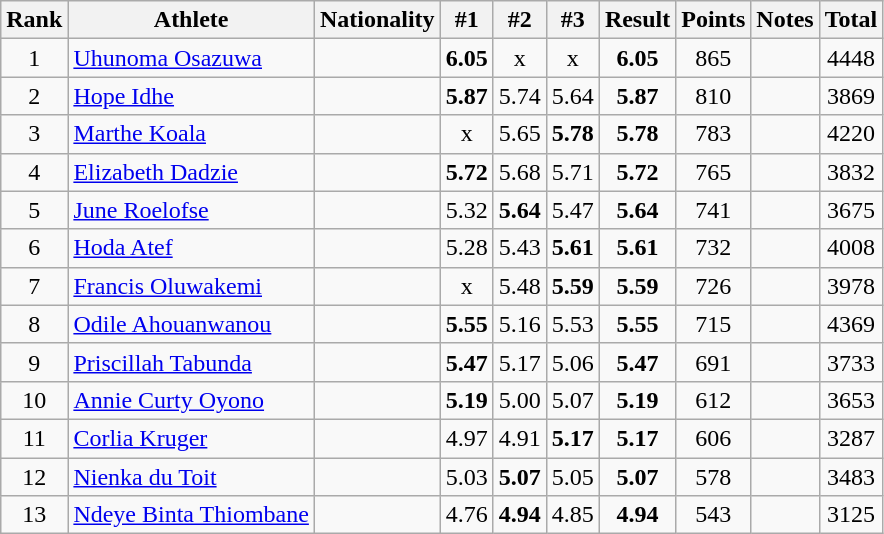<table class="wikitable sortable" style="text-align:center">
<tr>
<th>Rank</th>
<th>Athlete</th>
<th>Nationality</th>
<th>#1</th>
<th>#2</th>
<th>#3</th>
<th>Result</th>
<th>Points</th>
<th>Notes</th>
<th>Total</th>
</tr>
<tr>
<td>1</td>
<td align=left><a href='#'>Uhunoma Osazuwa</a></td>
<td align=left></td>
<td><strong>6.05</strong></td>
<td>x</td>
<td>x</td>
<td><strong>6.05</strong></td>
<td>865</td>
<td></td>
<td>4448</td>
</tr>
<tr>
<td>2</td>
<td align=left><a href='#'>Hope Idhe</a></td>
<td align=left></td>
<td><strong>5.87</strong></td>
<td>5.74</td>
<td>5.64</td>
<td><strong>5.87</strong></td>
<td>810</td>
<td></td>
<td>3869</td>
</tr>
<tr>
<td>3</td>
<td align=left><a href='#'>Marthe Koala</a></td>
<td align=left></td>
<td>x</td>
<td>5.65</td>
<td><strong>5.78</strong></td>
<td><strong>5.78</strong></td>
<td>783</td>
<td></td>
<td>4220</td>
</tr>
<tr>
<td>4</td>
<td align=left><a href='#'>Elizabeth Dadzie</a></td>
<td align=left></td>
<td><strong>5.72</strong></td>
<td>5.68</td>
<td>5.71</td>
<td><strong>5.72</strong></td>
<td>765</td>
<td></td>
<td>3832</td>
</tr>
<tr>
<td>5</td>
<td align=left><a href='#'>June Roelofse</a></td>
<td align=left></td>
<td>5.32</td>
<td><strong>5.64</strong></td>
<td>5.47</td>
<td><strong>5.64</strong></td>
<td>741</td>
<td></td>
<td>3675</td>
</tr>
<tr>
<td>6</td>
<td align=left><a href='#'>Hoda Atef</a></td>
<td align=left></td>
<td>5.28</td>
<td>5.43</td>
<td><strong>5.61</strong></td>
<td><strong>5.61</strong></td>
<td>732</td>
<td></td>
<td>4008</td>
</tr>
<tr>
<td>7</td>
<td align=left><a href='#'>Francis Oluwakemi</a></td>
<td align=left></td>
<td>x</td>
<td>5.48</td>
<td><strong>5.59</strong></td>
<td><strong>5.59</strong></td>
<td>726</td>
<td></td>
<td>3978</td>
</tr>
<tr>
<td>8</td>
<td align=left><a href='#'>Odile Ahouanwanou</a></td>
<td align=left></td>
<td><strong>5.55</strong></td>
<td>5.16</td>
<td>5.53</td>
<td><strong>5.55</strong></td>
<td>715</td>
<td></td>
<td>4369</td>
</tr>
<tr>
<td>9</td>
<td align=left><a href='#'>Priscillah Tabunda</a></td>
<td align=left></td>
<td><strong>5.47</strong></td>
<td>5.17</td>
<td>5.06</td>
<td><strong>5.47</strong></td>
<td>691</td>
<td></td>
<td>3733</td>
</tr>
<tr>
<td>10</td>
<td align=left><a href='#'>Annie Curty Oyono</a></td>
<td align=left></td>
<td><strong>5.19</strong></td>
<td>5.00</td>
<td>5.07</td>
<td><strong>5.19</strong></td>
<td>612</td>
<td></td>
<td>3653</td>
</tr>
<tr>
<td>11</td>
<td align=left><a href='#'>Corlia Kruger</a></td>
<td align=left></td>
<td>4.97</td>
<td>4.91</td>
<td><strong>5.17</strong></td>
<td><strong>5.17</strong></td>
<td>606</td>
<td></td>
<td>3287</td>
</tr>
<tr>
<td>12</td>
<td align=left><a href='#'>Nienka du Toit</a></td>
<td align=left></td>
<td>5.03</td>
<td><strong>5.07</strong></td>
<td>5.05</td>
<td><strong>5.07</strong></td>
<td>578</td>
<td></td>
<td>3483</td>
</tr>
<tr>
<td>13</td>
<td align=left><a href='#'>Ndeye Binta Thiombane</a></td>
<td align=left></td>
<td>4.76</td>
<td><strong>4.94</strong></td>
<td>4.85</td>
<td><strong>4.94</strong></td>
<td>543</td>
<td></td>
<td>3125</td>
</tr>
</table>
